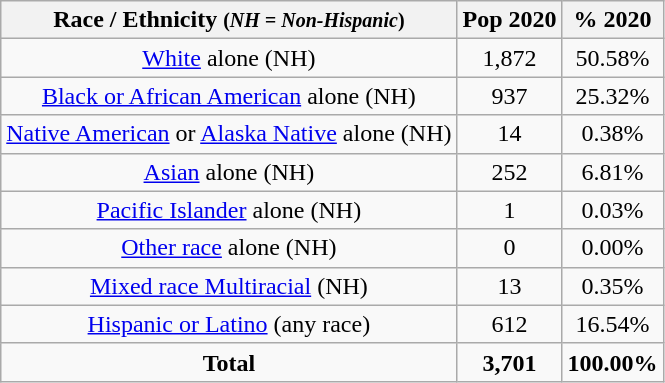<table class="wikitable" style="text-align:center;">
<tr>
<th>Race / Ethnicity <small>(<em>NH = Non-Hispanic</em>)</small></th>
<th>Pop 2020</th>
<th>% 2020</th>
</tr>
<tr>
<td><a href='#'>White</a> alone (NH)</td>
<td>1,872</td>
<td>50.58%</td>
</tr>
<tr>
<td><a href='#'>Black or African American</a> alone (NH)</td>
<td>937</td>
<td>25.32%</td>
</tr>
<tr>
<td><a href='#'>Native American</a> or <a href='#'>Alaska Native</a> alone (NH)</td>
<td>14</td>
<td>0.38%</td>
</tr>
<tr>
<td><a href='#'>Asian</a> alone (NH)</td>
<td>252</td>
<td>6.81%</td>
</tr>
<tr>
<td><a href='#'>Pacific Islander</a> alone (NH)</td>
<td>1</td>
<td>0.03%</td>
</tr>
<tr>
<td><a href='#'>Other race</a> alone (NH)</td>
<td>0</td>
<td>0.00%</td>
</tr>
<tr>
<td><a href='#'>Mixed race Multiracial</a> (NH)</td>
<td>13</td>
<td>0.35%</td>
</tr>
<tr>
<td><a href='#'>Hispanic or Latino</a> (any race)</td>
<td>612</td>
<td>16.54%</td>
</tr>
<tr>
<td><strong>Total</strong></td>
<td><strong>3,701</strong></td>
<td><strong>100.00%</strong></td>
</tr>
</table>
